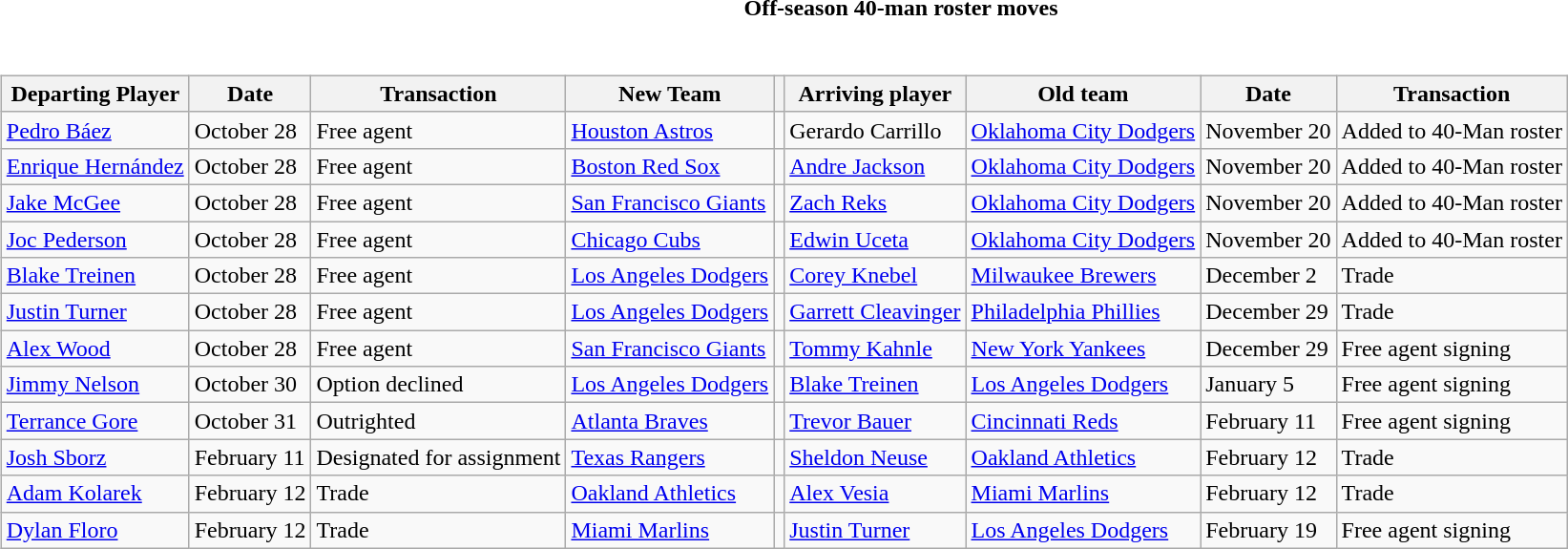<table class="toccolours collapsible collapsed" style="width:100%; background:inherit">
<tr>
<th>Off-season 40-man roster moves</th>
</tr>
<tr>
<td><br><table class="wikitable">
<tr>
<th>Departing Player</th>
<th>Date</th>
<th>Transaction</th>
<th>New Team</th>
<th></th>
<th>Arriving player</th>
<th>Old team</th>
<th>Date</th>
<th>Transaction</th>
</tr>
<tr>
<td><a href='#'>Pedro Báez</a></td>
<td>October 28</td>
<td>Free agent</td>
<td><a href='#'>Houston Astros</a></td>
<td></td>
<td>Gerardo Carrillo</td>
<td><a href='#'>Oklahoma City Dodgers</a></td>
<td>November 20</td>
<td>Added to 40-Man roster</td>
</tr>
<tr>
<td><a href='#'>Enrique Hernández</a></td>
<td>October 28</td>
<td>Free agent</td>
<td><a href='#'>Boston Red Sox</a></td>
<td></td>
<td><a href='#'>Andre Jackson</a></td>
<td><a href='#'>Oklahoma City Dodgers</a></td>
<td>November 20</td>
<td>Added to 40-Man roster</td>
</tr>
<tr>
<td><a href='#'>Jake McGee</a></td>
<td>October 28</td>
<td>Free agent</td>
<td><a href='#'>San Francisco Giants</a></td>
<td></td>
<td><a href='#'>Zach Reks</a></td>
<td><a href='#'>Oklahoma City Dodgers</a></td>
<td>November 20</td>
<td>Added to 40-Man roster</td>
</tr>
<tr>
<td><a href='#'>Joc Pederson</a></td>
<td>October 28</td>
<td>Free agent</td>
<td><a href='#'>Chicago Cubs</a></td>
<td></td>
<td><a href='#'>Edwin Uceta</a></td>
<td><a href='#'>Oklahoma City Dodgers</a></td>
<td>November 20</td>
<td>Added to 40-Man roster</td>
</tr>
<tr>
<td><a href='#'>Blake Treinen</a></td>
<td>October 28</td>
<td>Free agent</td>
<td><a href='#'>Los Angeles Dodgers</a></td>
<td></td>
<td><a href='#'>Corey Knebel</a></td>
<td><a href='#'>Milwaukee Brewers</a></td>
<td>December 2</td>
<td>Trade</td>
</tr>
<tr>
<td><a href='#'>Justin Turner</a></td>
<td>October 28</td>
<td>Free agent</td>
<td><a href='#'>Los Angeles Dodgers</a></td>
<td></td>
<td><a href='#'>Garrett Cleavinger</a></td>
<td><a href='#'>Philadelphia Phillies</a></td>
<td>December 29</td>
<td>Trade</td>
</tr>
<tr>
<td><a href='#'>Alex Wood</a></td>
<td>October 28</td>
<td>Free agent</td>
<td><a href='#'>San Francisco Giants</a></td>
<td></td>
<td><a href='#'>Tommy Kahnle</a></td>
<td><a href='#'>New York Yankees</a></td>
<td>December 29</td>
<td>Free agent signing</td>
</tr>
<tr>
<td><a href='#'>Jimmy Nelson</a></td>
<td>October 30</td>
<td>Option declined</td>
<td><a href='#'>Los Angeles Dodgers</a></td>
<td></td>
<td><a href='#'>Blake Treinen</a></td>
<td><a href='#'>Los Angeles Dodgers</a></td>
<td>January 5</td>
<td>Free agent signing</td>
</tr>
<tr>
<td><a href='#'>Terrance Gore</a></td>
<td>October 31</td>
<td>Outrighted</td>
<td><a href='#'>Atlanta Braves</a></td>
<td></td>
<td><a href='#'>Trevor Bauer</a></td>
<td><a href='#'>Cincinnati Reds</a></td>
<td>February 11</td>
<td>Free agent signing</td>
</tr>
<tr>
<td><a href='#'>Josh Sborz</a></td>
<td>February 11</td>
<td>Designated for assignment</td>
<td><a href='#'>Texas Rangers</a></td>
<td></td>
<td><a href='#'>Sheldon Neuse</a></td>
<td><a href='#'>Oakland Athletics</a></td>
<td>February 12</td>
<td>Trade</td>
</tr>
<tr>
<td><a href='#'>Adam Kolarek</a></td>
<td>February 12</td>
<td>Trade</td>
<td><a href='#'>Oakland Athletics</a></td>
<td></td>
<td><a href='#'>Alex Vesia</a></td>
<td><a href='#'>Miami Marlins</a></td>
<td>February 12</td>
<td>Trade</td>
</tr>
<tr>
<td><a href='#'>Dylan Floro</a></td>
<td>February 12</td>
<td>Trade</td>
<td><a href='#'>Miami Marlins</a></td>
<td></td>
<td><a href='#'>Justin Turner</a></td>
<td><a href='#'>Los Angeles Dodgers</a></td>
<td>February 19</td>
<td>Free agent signing</td>
</tr>
</table>
</td>
</tr>
</table>
